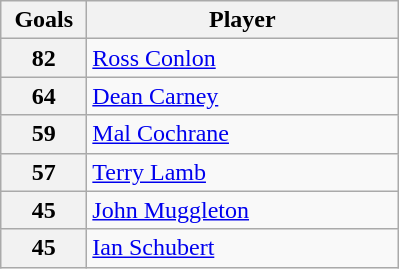<table class="wikitable" style="text-align:left;">
<tr>
<th width=50>Goals</th>
<th width=200>Player</th>
</tr>
<tr>
<th>82</th>
<td> <a href='#'>Ross Conlon</a></td>
</tr>
<tr>
<th>64</th>
<td> <a href='#'>Dean Carney</a></td>
</tr>
<tr>
<th>59</th>
<td> <a href='#'>Mal Cochrane</a></td>
</tr>
<tr>
<th>57</th>
<td> <a href='#'>Terry Lamb</a></td>
</tr>
<tr>
<th>45</th>
<td> <a href='#'>John Muggleton</a></td>
</tr>
<tr>
<th>45</th>
<td> <a href='#'>Ian Schubert</a></td>
</tr>
</table>
